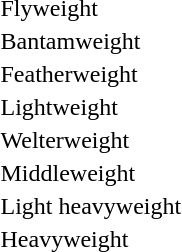<table>
<tr>
<td>Flyweight<br></td>
<td></td>
<td></td>
<td></td>
</tr>
<tr>
<td>Bantamweight<br></td>
<td></td>
<td></td>
<td></td>
</tr>
<tr>
<td>Featherweight<br></td>
<td></td>
<td></td>
<td></td>
</tr>
<tr>
<td>Lightweight<br></td>
<td></td>
<td></td>
<td></td>
</tr>
<tr>
<td>Welterweight<br></td>
<td></td>
<td></td>
<td></td>
</tr>
<tr>
<td>Middleweight<br></td>
<td></td>
<td></td>
<td></td>
</tr>
<tr>
<td>Light heavyweight<br></td>
<td></td>
<td></td>
<td></td>
</tr>
<tr>
<td>Heavyweight<br></td>
<td></td>
<td></td>
<td></td>
</tr>
</table>
